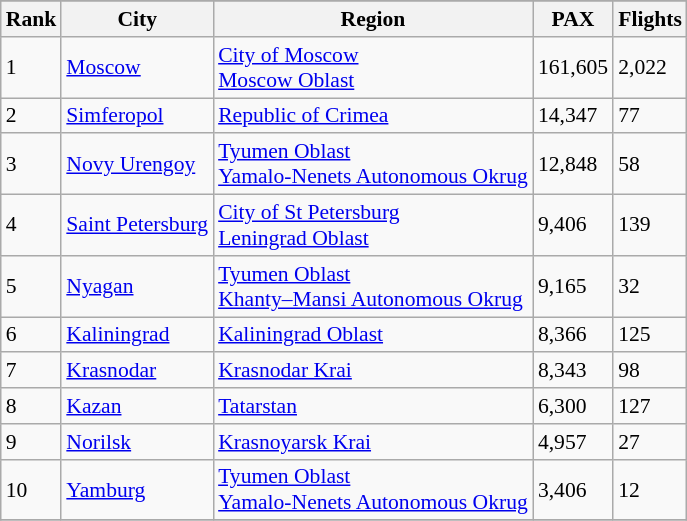<table class="wikitable sortable" style="font-size: 90%" width=align=right>
<tr>
</tr>
<tr>
<th>Rank</th>
<th>City</th>
<th>Region</th>
<th>PAX</th>
<th>Flights</th>
</tr>
<tr>
<td>1</td>
<td><a href='#'>Moscow</a></td>
<td><a href='#'>City of Moscow</a><br><a href='#'>Moscow Oblast</a></td>
<td>161,605</td>
<td>2,022</td>
</tr>
<tr>
<td>2</td>
<td><a href='#'>Simferopol</a></td>
<td><a href='#'>Republic of Crimea</a></td>
<td>14,347</td>
<td>77</td>
</tr>
<tr>
<td>3</td>
<td><a href='#'>Novy Urengoy</a></td>
<td><a href='#'>Tyumen Oblast</a><br><a href='#'>Yamalo-Nenets Autonomous Okrug</a></td>
<td>12,848</td>
<td>58</td>
</tr>
<tr>
<td>4</td>
<td><a href='#'>Saint Petersburg</a></td>
<td><a href='#'>City of St Petersburg</a><br><a href='#'>Leningrad Oblast</a></td>
<td>9,406</td>
<td>139</td>
</tr>
<tr>
<td>5</td>
<td><a href='#'>Nyagan</a></td>
<td><a href='#'>Tyumen Oblast</a><br><a href='#'>Khanty–Mansi Autonomous Okrug</a></td>
<td>9,165</td>
<td>32</td>
</tr>
<tr>
<td>6</td>
<td><a href='#'>Kaliningrad</a></td>
<td><a href='#'>Kaliningrad Oblast</a></td>
<td>8,366</td>
<td>125</td>
</tr>
<tr>
<td>7</td>
<td><a href='#'>Krasnodar</a></td>
<td><a href='#'>Krasnodar Krai</a></td>
<td>8,343</td>
<td>98</td>
</tr>
<tr>
<td>8</td>
<td><a href='#'>Kazan</a></td>
<td><a href='#'>Tatarstan</a></td>
<td>6,300</td>
<td>127</td>
</tr>
<tr>
<td>9</td>
<td><a href='#'>Norilsk</a></td>
<td><a href='#'>Krasnoyarsk Krai</a></td>
<td>4,957</td>
<td>27</td>
</tr>
<tr>
<td>10</td>
<td><a href='#'>Yamburg</a></td>
<td><a href='#'>Tyumen Oblast</a><br><a href='#'>Yamalo-Nenets Autonomous Okrug</a></td>
<td>3,406</td>
<td>12</td>
</tr>
<tr>
</tr>
</table>
